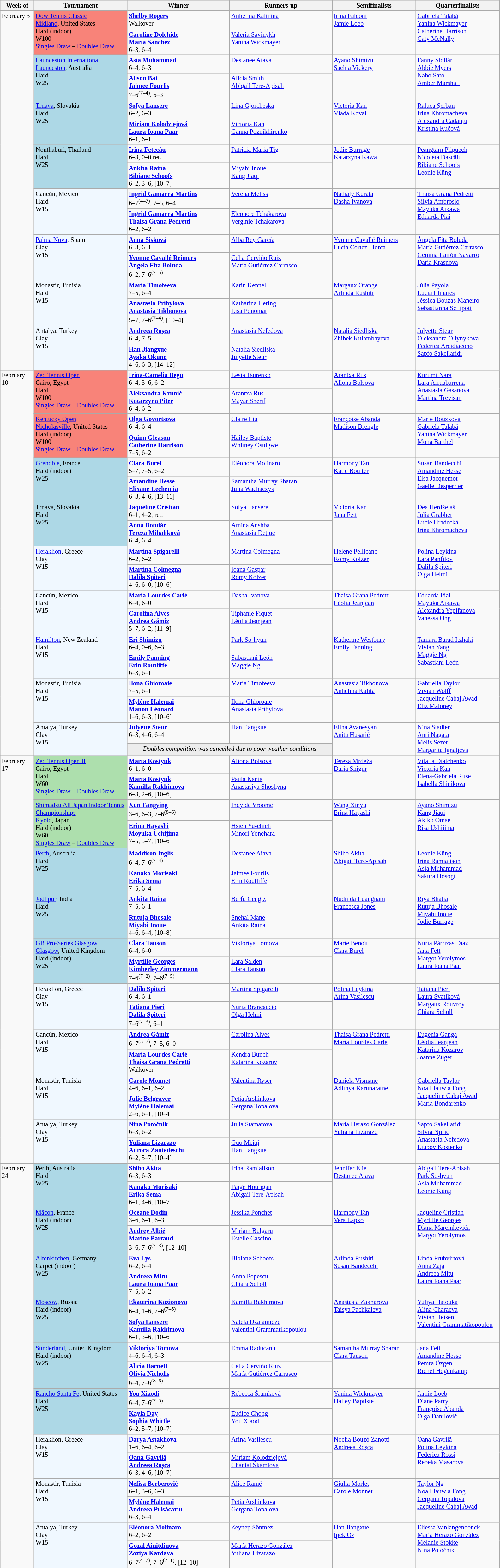<table class="wikitable" style="font-size:85%;">
<tr>
<th width="65">Week of</th>
<th style="width:190px;">Tournament</th>
<th style="width:210px;">Winner</th>
<th style="width:210px;">Runners-up</th>
<th style="width:170px;">Semifinalists</th>
<th style="width:170px;">Quarterfinalists</th>
</tr>
<tr valign=top>
<td rowspan=16>February 3</td>
<td rowspan="2" style="background:#f88379;"><a href='#'>Dow Tennis Classic</a> <br> <a href='#'>Midland</a>, United States <br> Hard (indoor) <br> W100 <br> <a href='#'>Singles Draw</a> – <a href='#'>Doubles Draw</a></td>
<td><strong> <a href='#'>Shelby Rogers</a></strong> <br> Walkover</td>
<td> <a href='#'>Anhelina Kalinina</a></td>
<td rowspan=2> <a href='#'>Irina Falconi</a> <br>  <a href='#'>Jamie Loeb</a></td>
<td rowspan=2> <a href='#'>Gabriela Talabă</a> <br>  <a href='#'>Yanina Wickmayer</a> <br>  <a href='#'>Catherine Harrison</a> <br>  <a href='#'>Caty McNally</a></td>
</tr>
<tr valign=top>
<td><strong> <a href='#'>Caroline Dolehide</a> <br>  <a href='#'>Maria Sanchez</a></strong> <br> 6–3, 6–4</td>
<td> <a href='#'>Valeria Savinykh</a> <br>  <a href='#'>Yanina Wickmayer</a></td>
</tr>
<tr valign=top>
<td rowspan="2" style="background:lightblue;"><a href='#'>Launceston International</a> <br> <a href='#'>Launceston</a>, Australia <br> Hard <br> W25 <br> </td>
<td><strong> <a href='#'>Asia Muhammad</a></strong> <br> 6–4, 6–3</td>
<td> <a href='#'>Destanee Aiava</a></td>
<td rowspan=2> <a href='#'>Ayano Shimizu</a> <br>  <a href='#'>Sachia Vickery</a></td>
<td rowspan=2> <a href='#'>Fanny Stollár</a> <br>  <a href='#'>Abbie Myers</a> <br>  <a href='#'>Naho Sato</a> <br>  <a href='#'>Amber Marshall</a></td>
</tr>
<tr valign=top>
<td><strong> <a href='#'>Alison Bai</a> <br>  <a href='#'>Jaimee Fourlis</a></strong> <br> 7–6<sup>(7–4)</sup>, 6–3</td>
<td> <a href='#'>Alicia Smith</a> <br>  <a href='#'>Abigail Tere-Apisah</a></td>
</tr>
<tr valign=top>
<td rowspan="2" style="background:lightblue;"><a href='#'>Trnava</a>, Slovakia <br> Hard <br> W25 <br> </td>
<td><strong> <a href='#'>Sofya Lansere</a></strong> <br> 6–2, 6–3</td>
<td> <a href='#'>Lina Gjorcheska</a></td>
<td rowspan=2> <a href='#'>Victoria Kan</a> <br>  <a href='#'>Vlada Koval</a></td>
<td rowspan=2> <a href='#'>Raluca Șerban</a> <br>  <a href='#'>Irina Khromacheva</a> <br>  <a href='#'>Alexandra Cadanțu</a> <br>  <a href='#'>Kristína Kučová</a></td>
</tr>
<tr valign=top>
<td><strong> <a href='#'>Miriam Kolodziejová</a> <br>  <a href='#'>Laura Ioana Paar</a></strong> <br> 6–1, 6–1</td>
<td> <a href='#'>Victoria Kan</a> <br>  <a href='#'>Ganna Poznikhirenko</a></td>
</tr>
<tr valign=top>
<td rowspan="2" style="background:lightblue;">Nonthaburi, Thailand <br> Hard <br> W25 <br> </td>
<td><strong> <a href='#'>Irina Fetecău</a></strong> <br> 6–3, 0–0 ret.</td>
<td> <a href='#'>Patricia Maria Țig</a></td>
<td rowspan=2> <a href='#'>Jodie Burrage</a> <br>  <a href='#'>Katarzyna Kawa</a></td>
<td rowspan=2> <a href='#'>Peangtarn Plipuech</a> <br>  <a href='#'>Nicoleta Dascălu</a> <br>  <a href='#'>Bibiane Schoofs</a> <br>  <a href='#'>Leonie Küng</a></td>
</tr>
<tr valign=top>
<td><strong> <a href='#'>Ankita Raina</a> <br>  <a href='#'>Bibiane Schoofs</a></strong> <br> 6–2, 3–6, [10–7]</td>
<td> <a href='#'>Miyabi Inoue</a> <br>  <a href='#'>Kang Jiaqi</a></td>
</tr>
<tr valign=top>
<td rowspan="2" style="background:#f0f8ff;">Cancún, Mexico <br> Hard <br> W15 <br> </td>
<td><strong> <a href='#'>Ingrid Gamarra Martins</a></strong> <br> 6–7<sup>(4–7)</sup>, 7–5, 6–4</td>
<td> <a href='#'>Verena Meliss</a></td>
<td rowspan=2> <a href='#'>Nathaly Kurata</a> <br>  <a href='#'>Dasha Ivanova</a></td>
<td rowspan=2> <a href='#'>Thaisa Grana Pedretti</a> <br>  <a href='#'>Silvia Ambrosio</a> <br>  <a href='#'>Mayuka Aikawa</a> <br>  <a href='#'>Eduarda Piai</a></td>
</tr>
<tr valign=top>
<td><strong> <a href='#'>Ingrid Gamarra Martins</a> <br>  <a href='#'>Thaisa Grana Pedretti</a></strong> <br> 6–2, 6–2</td>
<td> <a href='#'>Eleonore Tchakarova</a> <br>  <a href='#'>Verginie Tchakarova</a></td>
</tr>
<tr valign=top>
<td rowspan="2" style="background:#f0f8ff;"><a href='#'>Palma Nova</a>, Spain <br> Clay <br> W15 <br> </td>
<td><strong> <a href='#'>Anna Sisková</a></strong> <br> 6–3, 6–1</td>
<td> <a href='#'>Alba Rey García</a></td>
<td rowspan=2> <a href='#'>Yvonne Cavallé Reimers</a> <br>  <a href='#'>Lucía Cortez Llorca</a></td>
<td rowspan=2> <a href='#'>Ángela Fita Boluda</a> <br>  <a href='#'>María Gutiérrez Carrasco</a> <br>  <a href='#'>Gemma Lairón Navarro</a> <br>  <a href='#'>Daria Krasnova</a></td>
</tr>
<tr valign=top>
<td><strong> <a href='#'>Yvonne Cavallé Reimers</a> <br>  <a href='#'>Ángela Fita Boluda</a></strong> <br> 6–2, 7–6<sup>(7–5)</sup></td>
<td> <a href='#'>Celia Cerviño Ruiz</a> <br>  <a href='#'>María Gutiérrez Carrasco</a></td>
</tr>
<tr valign=top>
<td rowspan="2" style="background:#f0f8ff;">Monastir, Tunisia <br> Hard <br> W15 <br> </td>
<td><strong> <a href='#'>Maria Timofeeva</a></strong> <br> 7–5, 6–4</td>
<td> <a href='#'>Karin Kennel</a></td>
<td rowspan=2> <a href='#'>Margaux Orange</a> <br>  <a href='#'>Arlinda Rushiti</a></td>
<td rowspan=2> <a href='#'>Júlia Payola</a> <br>  <a href='#'>Lucía Llinares</a> <br>  <a href='#'>Jéssica Bouzas Maneiro</a> <br>  <a href='#'>Sebastianna Scilipoti</a></td>
</tr>
<tr valign=top>
<td><strong> <a href='#'>Anastasia Pribylova</a> <br>  <a href='#'>Anastasia Tikhonova</a></strong> <br> 5–7, 7–6<sup>(7–4)</sup>, [10–4]</td>
<td> <a href='#'>Katharina Hering</a> <br>  <a href='#'>Lisa Ponomar</a></td>
</tr>
<tr valign=top>
<td rowspan="2" style="background:#f0f8ff;">Antalya, Turkey <br> Clay <br> W15 <br> </td>
<td><strong> <a href='#'>Andreea Roșca</a></strong> <br> 6–4, 7–5</td>
<td> <a href='#'>Anastasia Nefedova</a></td>
<td rowspan=2> <a href='#'>Natalia Siedliska</a> <br>  <a href='#'>Zhibek Kulambayeva</a></td>
<td rowspan=2> <a href='#'>Julyette Steur</a> <br>  <a href='#'>Oleksandra Oliynykova</a> <br>  <a href='#'>Federica Arcidiacono</a> <br>  <a href='#'>Sapfo Sakellaridi</a></td>
</tr>
<tr valign=top>
<td><strong> <a href='#'>Han Jiangxue</a> <br>  <a href='#'>Ayaka Okuno</a></strong> <br> 4–6, 6–3, [14–12]</td>
<td> <a href='#'>Natalia Siedliska</a> <br>  <a href='#'>Julyette Steur</a></td>
</tr>
<tr valign=top>
<td rowspan=18>February 10</td>
<td rowspan="2" style="background:#f88379;"><a href='#'>Zed Tennis Open</a> <br> Cairo, Egypt <br> Hard <br> W100 <br> <a href='#'>Singles Draw</a> – <a href='#'>Doubles Draw</a></td>
<td><strong> <a href='#'>Irina-Camelia Begu</a></strong> <br> 6–4, 3–6, 6–2</td>
<td> <a href='#'>Lesia Tsurenko</a></td>
<td rowspan=2> <a href='#'>Arantxa Rus</a> <br>  <a href='#'>Aliona Bolsova</a></td>
<td rowspan=2> <a href='#'>Kurumi Nara</a> <br>  <a href='#'>Lara Arruabarrena</a> <br>  <a href='#'>Anastasia Gasanova</a> <br>  <a href='#'>Martina Trevisan</a></td>
</tr>
<tr valign=top>
<td><strong> <a href='#'>Aleksandra Krunić</a> <br>  <a href='#'>Katarzyna Piter</a></strong> <br> 6–4, 6–2</td>
<td> <a href='#'>Arantxa Rus</a> <br>  <a href='#'>Mayar Sherif</a></td>
</tr>
<tr valign=top>
<td rowspan="2" style="background:#f88379;"><a href='#'>Kentucky Open</a> <br> <a href='#'>Nicholasville</a>, United States <br> Hard (indoor) <br> W100 <br> <a href='#'>Singles Draw</a> – <a href='#'>Doubles Draw</a></td>
<td><strong> <a href='#'>Olga Govortsova</a></strong> <br> 6–4, 6–4</td>
<td> <a href='#'>Claire Liu</a></td>
<td rowspan=2> <a href='#'>Françoise Abanda</a> <br>  <a href='#'>Madison Brengle</a></td>
<td rowspan=2> <a href='#'>Marie Bouzková</a> <br>  <a href='#'>Gabriela Talabă</a> <br>  <a href='#'>Yanina Wickmayer</a> <br>  <a href='#'>Mona Barthel</a></td>
</tr>
<tr valign=top>
<td><strong> <a href='#'>Quinn Gleason</a> <br>  <a href='#'>Catherine Harrison</a></strong> <br> 7–5, 6–2</td>
<td> <a href='#'>Hailey Baptiste</a> <br>  <a href='#'>Whitney Osuigwe</a></td>
</tr>
<tr valign=top>
<td rowspan="2" style="background:lightblue;"><a href='#'>Grenoble</a>, France <br> Hard (indoor) <br> W25 <br> </td>
<td><strong> <a href='#'>Clara Burel</a></strong> <br> 5–7, 7–5, 6–2</td>
<td> <a href='#'>Eléonora Molinaro</a></td>
<td rowspan=2> <a href='#'>Harmony Tan</a> <br>  <a href='#'>Katie Boulter</a></td>
<td rowspan=2> <a href='#'>Susan Bandecchi</a> <br>  <a href='#'>Amandine Hesse</a> <br>  <a href='#'>Elsa Jacquemot</a> <br>  <a href='#'>Gaëlle Desperrier</a></td>
</tr>
<tr valign=top>
<td> <strong><a href='#'>Amandine Hesse</a></strong> <br>  <strong><a href='#'>Elixane Lechemia</a></strong> <br> 6–3, 4–6, [13–11]</td>
<td> <a href='#'>Samantha Murray Sharan</a> <br>  <a href='#'>Julia Wachaczyk</a></td>
</tr>
<tr valign=top>
<td rowspan="2" style="background:lightblue;">Trnava, Slovakia <br> Hard <br> W25 <br> </td>
<td><strong> <a href='#'>Jaqueline Cristian</a></strong> <br> 6–1, 4–2, ret.</td>
<td> <a href='#'>Sofya Lansere</a></td>
<td rowspan=2> <a href='#'>Victoria Kan</a> <br>  <a href='#'>Jana Fett</a></td>
<td rowspan=2> <a href='#'>Dea Herdželaš</a> <br>  <a href='#'>Julia Grabher</a> <br>  <a href='#'>Lucie Hradecká</a> <br>  <a href='#'>Irina Khromacheva</a></td>
</tr>
<tr valign=top>
<td> <strong><a href='#'>Anna Bondár</a></strong> <br>  <strong><a href='#'>Tereza Mihalíková</a></strong> <br> 6–4, 6–4</td>
<td> <a href='#'>Amina Anshba</a> <br>  <a href='#'>Anastasia Dețiuc</a></td>
</tr>
<tr valign=top>
<td rowspan="2" style="background:#f0f8ff;"><a href='#'>Heraklion</a>, Greece <br> Clay <br> W15 <br> </td>
<td><strong> <a href='#'>Martina Spigarelli</a></strong> <br> 6–2, 6–2</td>
<td> <a href='#'>Martina Colmegna</a></td>
<td rowspan=2> <a href='#'>Helene Pellicano</a> <br>  <a href='#'>Romy Kölzer</a></td>
<td rowspan=2> <a href='#'>Polina Leykina</a> <br>  <a href='#'>Lara Panfilov</a> <br>  <a href='#'>Dalila Spiteri</a> <br>  <a href='#'>Olga Helmi</a></td>
</tr>
<tr valign=top>
<td><strong> <a href='#'>Martina Colmegna</a> <br>  <a href='#'>Dalila Spiteri</a></strong> <br> 4–6, 6–0, [10–6]</td>
<td> <a href='#'>Ioana Gașpar</a> <br>  <a href='#'>Romy Kölzer</a></td>
</tr>
<tr valign=top>
<td rowspan="2" style="background:#f0f8ff;">Cancún, Mexico <br> Hard <br> W15 <br> </td>
<td><strong> <a href='#'>María Lourdes Carlé</a></strong> <br> 6–4, 6–0</td>
<td> <a href='#'>Dasha Ivanova</a></td>
<td rowspan=2> <a href='#'>Thaisa Grana Pedretti</a> <br>  <a href='#'>Léolia Jeanjean</a></td>
<td rowspan=2> <a href='#'>Eduarda Piai</a> <br>  <a href='#'>Mayuka Aikawa</a> <br>  <a href='#'>Alexandra Yepifanova</a> <br>  <a href='#'>Vanessa Ong</a></td>
</tr>
<tr valign=top>
<td><strong> <a href='#'>Carolina Alves</a> <br>  <a href='#'>Andrea Gámiz</a></strong> <br> 5–7, 6–2, [11–9]</td>
<td> <a href='#'>Tiphanie Fiquet</a> <br>  <a href='#'>Léolia Jeanjean</a></td>
</tr>
<tr valign=top>
<td rowspan="2" style="background:#f0f8ff;"><a href='#'>Hamilton</a>, New Zealand <br> Hard <br> W15 <br> </td>
<td><strong> <a href='#'>Eri Shimizu</a></strong> <br> 6–4, 0–6, 6–3</td>
<td> <a href='#'>Park So-hyun</a></td>
<td rowspan=2> <a href='#'>Katherine Westbury</a> <br>  <a href='#'>Emily Fanning</a></td>
<td rowspan=2> <a href='#'>Tamara Barad Itzhaki</a> <br>  <a href='#'>Vivian Yang</a> <br>  <a href='#'>Maggie Ng</a> <br>  <a href='#'>Sabastiani León</a></td>
</tr>
<tr valign=top>
<td><strong> <a href='#'>Emily Fanning</a> <br>  <a href='#'>Erin Routliffe</a></strong> <br> 6–3, 6–1</td>
<td> <a href='#'>Sabastiani León</a> <br>  <a href='#'>Maggie Ng</a></td>
</tr>
<tr valign=top>
<td rowspan="2" style="background:#f0f8ff;">Monastir, Tunisia <br> Hard <br> W15 <br> </td>
<td><strong> <a href='#'>Ilona Ghioroaie</a></strong> <br> 7–5, 6–1</td>
<td> <a href='#'>Maria Timofeeva</a></td>
<td rowspan=2> <a href='#'>Anastasia Tikhonova</a> <br>  <a href='#'>Anhelina Kalita</a></td>
<td rowspan=2> <a href='#'>Gabriella Taylor</a> <br>  <a href='#'>Vivian Wolff</a> <br>  <a href='#'>Jacqueline Cabaj Awad</a> <br>  <a href='#'>Eliz Maloney</a></td>
</tr>
<tr valign=top>
<td> <strong><a href='#'>Mylène Halemai</a></strong> <br>  <strong><a href='#'>Manon Léonard</a></strong> <br> 1–6, 6–3, [10–6]</td>
<td> <a href='#'>Ilona Ghioroaie</a> <br>  <a href='#'>Anastasia Pribylova</a></td>
</tr>
<tr valign=top>
<td rowspan="2" style="background:#f0f8ff;">Antalya, Turkey <br> Clay <br> W15 <br> </td>
<td><strong> <a href='#'>Julyette Steur</a></strong> <br> 6–3, 4–6, 6–4</td>
<td> <a href='#'>Han Jiangxue</a></td>
<td rowspan=2> <a href='#'>Elina Avanesyan</a> <br>  <a href='#'>Anita Husarić</a></td>
<td rowspan=2> <a href='#'>Nina Stadler</a> <br>  <a href='#'>Anri Nagata</a> <br>  <a href='#'>Melis Sezer</a> <br>  <a href='#'>Margarita Ignatjeva</a></td>
</tr>
<tr valign=top>
<td colspan=2 style="text-align:center; background:#ededed;"><em>Doubles competition was cancelled due to poor weather conditions</em></td>
</tr>
<tr valign=top>
<td rowspan=18>February 17</td>
<td rowspan="2" style="background:#addfad;"><a href='#'>Zed Tennis Open II</a> <br> Cairo, Egypt <br> Hard <br> W60 <br> <a href='#'>Singles Draw</a> – <a href='#'>Doubles Draw</a></td>
<td> <strong><a href='#'>Marta Kostyuk</a></strong> <br> 6–1, 6–0</td>
<td> <a href='#'>Aliona Bolsova</a></td>
<td rowspan=2> <a href='#'>Tereza Mrdeža</a> <br>  <a href='#'>Daria Snigur</a></td>
<td rowspan=2> <a href='#'>Vitalia Diatchenko</a> <br>  <a href='#'>Victoria Kan</a> <br>  <a href='#'>Elena-Gabriela Ruse</a> <br>  <a href='#'>Isabella Shinikova</a></td>
</tr>
<tr valign=top>
<td><strong> <a href='#'>Marta Kostyuk</a> <br>  <a href='#'>Kamilla Rakhimova</a></strong> <br> 6–3, 2–6, [10–6]</td>
<td> <a href='#'>Paula Kania</a> <br>  <a href='#'>Anastasiya Shoshyna</a></td>
</tr>
<tr valign=top>
<td rowspan="2" style="background:#addfad;"><a href='#'>Shimadzu All Japan Indoor Tennis Championships</a> <br> <a href='#'>Kyoto</a>, Japan <br> Hard (indoor) <br> W60 <br> <a href='#'>Singles Draw</a> – <a href='#'>Doubles Draw</a></td>
<td><strong> <a href='#'>Xun Fangying</a></strong> <br> 3–6, 6–3, 7–6<sup>(8–6)</sup></td>
<td> <a href='#'>Indy de Vroome</a></td>
<td rowspan=2> <a href='#'>Wang Xinyu</a> <br>  <a href='#'>Erina Hayashi</a></td>
<td rowspan=2> <a href='#'>Ayano Shimizu</a> <br>  <a href='#'>Kang Jiaqi</a> <br>  <a href='#'>Akiko Omae</a> <br>  <a href='#'>Risa Ushijima</a></td>
</tr>
<tr valign=top>
<td><strong> <a href='#'>Erina Hayashi</a> <br>  <a href='#'>Moyuka Uchijima</a></strong> <br> 7–5, 5–7, [10–6]</td>
<td> <a href='#'>Hsieh Yu-chieh</a> <br>  <a href='#'>Minori Yonehara</a></td>
</tr>
<tr valign=top>
<td rowspan="2" style="background:lightblue;"><a href='#'>Perth</a>, Australia <br> Hard <br> W25 <br> </td>
<td><strong> <a href='#'>Maddison Inglis</a></strong> <br> 6–4, 7–6<sup>(7–4)</sup></td>
<td> <a href='#'>Destanee Aiava</a></td>
<td rowspan=2> <a href='#'>Shiho Akita</a> <br>  <a href='#'>Abigail Tere-Apisah</a></td>
<td rowspan=2> <a href='#'>Leonie Küng</a> <br>  <a href='#'>Irina Ramialison</a> <br>  <a href='#'>Asia Muhammad</a> <br>  <a href='#'>Sakura Hosogi</a></td>
</tr>
<tr valign=top>
<td><strong> <a href='#'>Kanako Morisaki</a> <br>  <a href='#'>Erika Sema</a></strong> <br> 7–5, 6–4</td>
<td> <a href='#'>Jaimee Fourlis</a> <br>  <a href='#'>Erin Routliffe</a></td>
</tr>
<tr valign=top>
<td rowspan="2" style="background:lightblue;"><a href='#'>Jodhpur</a>, India <br> Hard <br> W25 <br> </td>
<td><strong> <a href='#'>Ankita Raina</a></strong> <br> 7–5, 6–1</td>
<td> <a href='#'>Berfu Cengiz</a></td>
<td rowspan=2> <a href='#'>Nudnida Luangnam</a> <br>  <a href='#'>Francesca Jones</a></td>
<td rowspan=2> <a href='#'>Riya Bhatia</a> <br>  <a href='#'>Rutuja Bhosale</a> <br>  <a href='#'>Miyabi Inoue</a> <br>  <a href='#'>Jodie Burrage</a></td>
</tr>
<tr valign=top>
<td><strong> <a href='#'>Rutuja Bhosale</a> <br>  <a href='#'>Miyabi Inoue</a></strong> <br> 4–6, 6–4, [10–8]</td>
<td> <a href='#'>Snehal Mane</a> <br>  <a href='#'>Ankita Raina</a></td>
</tr>
<tr valign=top>
<td rowspan="2" style="background:lightblue;"><a href='#'>GB Pro-Series Glasgow</a> <br> <a href='#'>Glasgow</a>, United Kingdom <br> Hard (indoor) <br> W25 <br> </td>
<td><strong> <a href='#'>Clara Tauson</a></strong> <br> 6–4, 6–0</td>
<td> <a href='#'>Viktoriya Tomova</a></td>
<td rowspan=2> <a href='#'>Marie Benoît</a> <br>  <a href='#'>Clara Burel</a></td>
<td rowspan=2> <a href='#'>Nuria Párrizas Díaz</a> <br>  <a href='#'>Jana Fett</a> <br>  <a href='#'>Margot Yerolymos</a> <br>  <a href='#'>Laura Ioana Paar</a></td>
</tr>
<tr valign=top>
<td> <strong><a href='#'>Myrtille Georges</a></strong> <br>  <strong><a href='#'>Kimberley Zimmermann</a></strong> <br> 7–6<sup>(7–2)</sup>, 7–6<sup>(7–5)</sup></td>
<td> <a href='#'>Lara Salden</a> <br>  <a href='#'>Clara Tauson</a></td>
</tr>
<tr valign=top>
<td rowspan="2" style="background:#f0f8ff;">Heraklion, Greece <br> Clay <br> W15 <br> </td>
<td><strong> <a href='#'>Dalila Spiteri</a></strong> <br> 6–4, 6–1</td>
<td> <a href='#'>Martina Spigarelli</a></td>
<td rowspan=2> <a href='#'>Polina Leykina</a> <br>  <a href='#'>Arina Vasilescu</a></td>
<td rowspan=2> <a href='#'>Tatiana Pieri</a> <br>  <a href='#'>Laura Svatíková</a> <br>  <a href='#'>Margaux Rouvroy</a> <br>  <a href='#'>Chiara Scholl</a></td>
</tr>
<tr valign=top>
<td><strong> <a href='#'>Tatiana Pieri</a> <br>  <a href='#'>Dalila Spiteri</a></strong> <br> 7–6<sup>(7–3)</sup>, 6–1</td>
<td> <a href='#'>Nuria Brancaccio</a> <br>  <a href='#'>Olga Helmi</a></td>
</tr>
<tr valign=top>
<td rowspan="2" style="background:#f0f8ff;">Cancún, Mexico <br> Hard <br> W15 <br> </td>
<td> <strong><a href='#'>Andrea Gámiz</a></strong> <br> 6–7<sup>(5–7)</sup>, 7–5, 6–0</td>
<td> <a href='#'>Carolina Alves</a></td>
<td rowspan=2> <a href='#'>Thaisa Grana Pedretti</a> <br>  <a href='#'>María Lourdes Carlé</a></td>
<td rowspan=2> <a href='#'>Eugenia Ganga</a> <br>  <a href='#'>Léolia Jeanjean</a> <br>  <a href='#'>Katarina Kozarov</a> <br>  <a href='#'>Joanne Züger</a></td>
</tr>
<tr valign=top>
<td><strong> <a href='#'>María Lourdes Carlé</a> <br>  <a href='#'>Thaisa Grana Pedretti</a></strong> <br> Walkover</td>
<td> <a href='#'>Kendra Bunch</a> <br>  <a href='#'>Katarina Kozarov</a></td>
</tr>
<tr valign=top>
<td rowspan="2" style="background:#f0f8ff;">Monastir, Tunisia <br> Hard <br> W15 <br> </td>
<td><strong> <a href='#'>Carole Monnet</a></strong> <br> 4–6, 6–1, 6–2</td>
<td> <a href='#'>Valentina Ryser</a></td>
<td rowspan=2> <a href='#'>Daniela Vismane</a> <br>  <a href='#'>Adithya Karunaratne</a></td>
<td rowspan=2> <a href='#'>Gabriella Taylor</a> <br>  <a href='#'>Noa Liauw a Fong</a> <br>  <a href='#'>Jacqueline Cabaj Awad</a> <br>  <a href='#'>Maria Bondarenko</a></td>
</tr>
<tr valign=top>
<td> <strong><a href='#'>Julie Belgraver</a></strong> <br>  <strong><a href='#'>Mylène Halemai</a></strong> <br> 2–6, 6–1, [10–4]</td>
<td> <a href='#'>Petia Arshinkova</a> <br>  <a href='#'>Gergana Topalova</a></td>
</tr>
<tr valign=top>
<td rowspan="2" style="background:#f0f8ff;">Antalya, Turkey <br> Clay <br> W15 <br> </td>
<td><strong> <a href='#'>Nina Potočnik</a></strong> <br> 6–3, 6–2</td>
<td> <a href='#'>Julia Stamatova</a></td>
<td rowspan=2> <a href='#'>María Herazo González</a> <br>  <a href='#'>Yuliana Lizarazo</a></td>
<td rowspan=2> <a href='#'>Sapfo Sakellaridi</a> <br>  <a href='#'>Silvia Njirić</a> <br>  <a href='#'>Anastasia Nefedova</a> <br>  <a href='#'>Liubov Kostenko</a></td>
</tr>
<tr valign=top>
<td> <strong><a href='#'>Yuliana Lizarazo</a></strong> <br>  <strong><a href='#'>Aurora Zantedeschi</a></strong> <br> 6–2, 5–7, [10–4]</td>
<td> <a href='#'>Guo Meiqi</a> <br>  <a href='#'>Han Jiangxue</a></td>
</tr>
<tr valign=top>
<td rowspan=18>February 24</td>
<td rowspan="2" style="background:lightblue;">Perth, Australia <br> Hard <br> W25 <br> </td>
<td><strong> <a href='#'>Shiho Akita</a></strong> <br> 6–3, 6–3</td>
<td> <a href='#'>Irina Ramialison</a></td>
<td rowspan=2> <a href='#'>Jennifer Elie</a> <br>  <a href='#'>Destanee Aiava</a></td>
<td rowspan=2> <a href='#'>Abigail Tere-Apisah</a> <br>  <a href='#'>Park So-hyun</a> <br>  <a href='#'>Asia Muhammad</a> <br>  <a href='#'>Leonie Küng</a></td>
</tr>
<tr valign=top>
<td><strong> <a href='#'>Kanako Morisaki</a> <br>  <a href='#'>Erika Sema</a></strong> <br> 6–1, 4–6, [10–7]</td>
<td> <a href='#'>Paige Hourigan</a> <br>  <a href='#'>Abigail Tere-Apisah</a></td>
</tr>
<tr valign=top>
<td rowspan="2" style="background:lightblue;"><a href='#'>Mâcon</a>, France <br> Hard (indoor) <br> W25 <br> </td>
<td> <strong><a href='#'>Océane Dodin</a></strong> <br> 3–6, 6–1, 6–3</td>
<td> <a href='#'>Jessika Ponchet</a></td>
<td rowspan=2> <a href='#'>Harmony Tan</a> <br>  <a href='#'>Vera Lapko</a></td>
<td rowspan=2> <a href='#'>Jaqueline Cristian</a> <br>  <a href='#'>Myrtille Georges</a> <br>  <a href='#'>Diāna Marcinkēviča</a> <br>  <a href='#'>Margot Yerolymos</a></td>
</tr>
<tr valign=top>
<td><strong> <a href='#'>Audrey Albié</a> <br>  <a href='#'>Marine Partaud</a></strong> <br> 3–6, 7–6<sup>(7–3)</sup>, [12–10]</td>
<td> <a href='#'>Miriam Bulgaru</a> <br>  <a href='#'>Estelle Cascino</a></td>
</tr>
<tr valign=top>
<td rowspan="2" style="background:lightblue;"><a href='#'>Altenkirchen</a>, Germany <br> Carpet (indoor) <br> W25 <br> </td>
<td> <strong><a href='#'>Eva Lys</a></strong> <br> 6–2, 6–4</td>
<td> <a href='#'>Bibiane Schoofs</a></td>
<td rowspan=2> <a href='#'>Arlinda Rushiti</a> <br>  <a href='#'>Susan Bandecchi</a></td>
<td rowspan=2> <a href='#'>Linda Fruhvirtová</a> <br>  <a href='#'>Anna Zaja</a> <br>  <a href='#'>Andreea Mitu</a> <br>  <a href='#'>Laura Ioana Paar</a></td>
</tr>
<tr valign=top>
<td> <strong><a href='#'>Andreea Mitu</a></strong> <br>  <strong><a href='#'>Laura Ioana Paar</a></strong> <br> 7–5, 6–2</td>
<td> <a href='#'>Anna Popescu</a> <br>  <a href='#'>Chiara Scholl</a></td>
</tr>
<tr valign=top>
<td rowspan="2" style="background:lightblue;"><a href='#'>Moscow</a>, Russia <br> Hard (indoor) <br> W25 <br> </td>
<td><strong> <a href='#'>Ekaterina Kazionova</a></strong> <br> 6–4, 1–6, 7–6<sup>(7–5)</sup></td>
<td> <a href='#'>Kamilla Rakhimova</a></td>
<td rowspan=2> <a href='#'>Anastasia Zakharova</a> <br>  <a href='#'>Taisya Pachkaleva</a></td>
<td rowspan=2> <a href='#'>Yuliya Hatouka</a> <br>  <a href='#'>Alina Charaeva</a> <br>  <a href='#'>Vivian Heisen</a> <br>  <a href='#'>Valentini Grammatikopoulou</a></td>
</tr>
<tr valign=top>
<td><strong> <a href='#'>Sofya Lansere</a> <br>  <a href='#'>Kamilla Rakhimova</a></strong> <br> 6–1, 3–6, [10–6]</td>
<td> <a href='#'>Natela Dzalamidze</a> <br>  <a href='#'>Valentini Grammatikopoulou</a></td>
</tr>
<tr valign=top>
<td rowspan="2" style="background:lightblue;"><a href='#'>Sunderland</a>, United Kingdom <br> Hard (indoor) <br> W25 <br> </td>
<td><strong> <a href='#'>Viktoriya Tomova</a></strong> <br> 4–6, 6–4, 6–3</td>
<td> <a href='#'>Emma Raducanu</a></td>
<td rowspan=2> <a href='#'>Samantha Murray Sharan</a> <br>  <a href='#'>Clara Tauson</a></td>
<td rowspan=2> <a href='#'>Jana Fett</a> <br>  <a href='#'>Amandine Hesse</a> <br>  <a href='#'>Pemra Özgen</a> <br>  <a href='#'>Richèl Hogenkamp</a></td>
</tr>
<tr valign=top>
<td><strong> <a href='#'>Alicia Barnett</a> <br>  <a href='#'>Olivia Nicholls</a></strong> <br> 6–4, 7–6<sup>(8–6)</sup></td>
<td> <a href='#'>Celia Cerviño Ruiz</a> <br>  <a href='#'>María Gutiérrez Carrasco</a></td>
</tr>
<tr valign=top>
<td rowspan="2" style="background:lightblue;"><a href='#'>Rancho Santa Fe</a>, United States <br> Hard <br> W25 <br> </td>
<td><strong> <a href='#'>You Xiaodi</a></strong> <br> 6–4, 7–6<sup>(7–5)</sup></td>
<td> <a href='#'>Rebecca Šramková</a></td>
<td rowspan=2> <a href='#'>Yanina Wickmayer</a> <br>  <a href='#'>Hailey Baptiste</a></td>
<td rowspan=2> <a href='#'>Jamie Loeb</a> <br>  <a href='#'>Diane Parry</a> <br>  <a href='#'>Françoise Abanda</a> <br>  <a href='#'>Olga Danilović</a></td>
</tr>
<tr valign=top>
<td><strong> <a href='#'>Kayla Day</a> <br>  <a href='#'>Sophia Whittle</a></strong> <br> 6–2, 5–7, [10–7]</td>
<td> <a href='#'>Eudice Chong</a> <br>  <a href='#'>You Xiaodi</a></td>
</tr>
<tr valign=top>
<td rowspan="2" style="background:#f0f8ff;">Heraklion, Greece <br> Clay <br> W15 <br> </td>
<td><strong> <a href='#'>Darya Astakhova</a></strong> <br> 1–6, 6–4, 6–2</td>
<td> <a href='#'>Arina Vasilescu</a></td>
<td rowspan=2> <a href='#'>Noelia Bouzó Zanotti</a> <br>  <a href='#'>Andreea Roșca</a></td>
<td rowspan=2> <a href='#'>Oana Gavrilă</a> <br>  <a href='#'>Polina Leykina</a> <br>  <a href='#'>Federica Rossi</a> <br>  <a href='#'>Rebeka Masarova</a></td>
</tr>
<tr valign=top>
<td><strong> <a href='#'>Oana Gavrilă</a> <br>  <a href='#'>Andreea Roșca</a></strong> <br> 6–3, 4–6, [10–7]</td>
<td> <a href='#'>Miriam Kolodziejová</a> <br>  <a href='#'>Chantal Škamlová</a></td>
</tr>
<tr valign=top>
<td rowspan="2" style="background:#f0f8ff;">Monastir, Tunisia <br> Hard <br> W15 <br> </td>
<td><strong> <a href='#'>Nefisa Berberović</a></strong> <br> 6–1, 3–6, 6–3</td>
<td> <a href='#'>Alice Ramé</a></td>
<td rowspan=2> <a href='#'>Giulia Morlet</a> <br>  <a href='#'>Carole Monnet</a></td>
<td rowspan=2> <a href='#'>Taylor Ng</a> <br>  <a href='#'>Noa Liauw a Fong</a> <br>  <a href='#'>Gergana Topalova</a> <br>  <a href='#'>Jacqueline Cabaj Awad</a></td>
</tr>
<tr valign=top>
<td><strong> <a href='#'>Mylène Halemai</a> <br>  <a href='#'>Andreea Prisăcariu</a></strong> <br> 6–3, 6–4</td>
<td> <a href='#'>Petia Arshinkova</a> <br>  <a href='#'>Gergana Topalova</a></td>
</tr>
<tr valign=top>
<td rowspan="2" style="background:#f0f8ff;">Antalya, Turkey <br> Clay <br> W15 <br> </td>
<td><strong> <a href='#'>Eléonora Molinaro</a></strong> <br> 6–2, 6–2</td>
<td> <a href='#'>Zeynep Sönmez</a></td>
<td rowspan=2> <a href='#'>Han Jiangxue</a> <br>  <a href='#'>İpek Öz</a></td>
<td rowspan=2> <a href='#'>Eliessa Vanlangendonck</a> <br>  <a href='#'>María Herazo González</a> <br>  <a href='#'>Melanie Stokke</a> <br>  <a href='#'>Nina Potočnik</a></td>
</tr>
<tr valign=top>
<td><strong> <a href='#'>Gozal Ainitdinova</a> <br>  <a href='#'>Zoziya Kardava</a></strong> <br> 6–7<sup>(4–7)</sup>, 7–6<sup>(7–1)</sup>, [12–10]</td>
<td> <a href='#'>María Herazo González</a> <br>  <a href='#'>Yuliana Lizarazo</a></td>
</tr>
<tr valign=top>
</tr>
</table>
